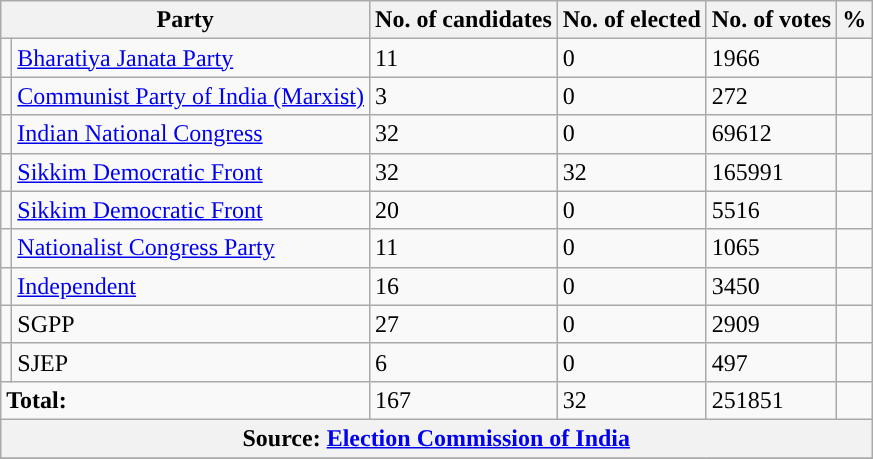<table class=wikitable>
<tr>
<th colspan=2>Party</th>
<th>No. of candidates</th>
<th>No. of elected</th>
<th>No. of votes</th>
<th>%</th>
</tr>
<tr>
<td></td>
<td><a href='#'>Bharatiya Janata Party</a></td>
<td>11</td>
<td>0</td>
<td>1966</td>
<td></td>
</tr>
<tr>
<td></td>
<td><a href='#'>Communist Party of India (Marxist)</a></td>
<td>3</td>
<td>0</td>
<td>272</td>
<td></td>
</tr>
<tr>
<td></td>
<td><a href='#'>Indian National Congress</a></td>
<td>32</td>
<td>0</td>
<td>69612</td>
<td></td>
</tr>
<tr>
<td></td>
<td><a href='#'>Sikkim Democratic Front</a></td>
<td>32</td>
<td>32</td>
<td>165991</td>
<td></td>
</tr>
<tr>
<td></td>
<td><a href='#'>Sikkim Democratic Front</a></td>
<td>20</td>
<td>0</td>
<td>5516</td>
<td></td>
</tr>
<tr>
<td></td>
<td><a href='#'>Nationalist Congress Party</a></td>
<td>11</td>
<td>0</td>
<td>1065</td>
<td></td>
</tr>
<tr>
<td></td>
<td><a href='#'>Independent</a></td>
<td>16</td>
<td>0</td>
<td>3450</td>
<td></td>
</tr>
<tr>
<td></td>
<td>SGPP</td>
<td>27</td>
<td>0</td>
<td>2909</td>
<td></td>
</tr>
<tr>
<td></td>
<td>SJEP</td>
<td>6</td>
<td>0</td>
<td>497</td>
<td></td>
</tr>
<tr>
<td colspan=2><strong>Total:</strong></td>
<td>167</td>
<td>32</td>
<td>251851</td>
<td></td>
</tr>
<tr>
<th colspan=6>Source: <a href='#'>Election Commission of India</a></th>
</tr>
<tr>
</tr>
</table>
